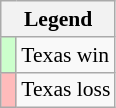<table class="wikitable" style="font-size:90%">
<tr>
<th colspan="2">Legend</th>
</tr>
<tr>
<td bgcolor="#ccffcc"> </td>
<td>Texas win</td>
</tr>
<tr>
<td bgcolor="#ffbbbb"> </td>
<td>Texas loss</td>
</tr>
</table>
